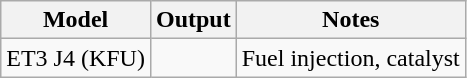<table class="wikitable">
<tr>
<th>Model</th>
<th>Output</th>
<th>Notes</th>
</tr>
<tr>
<td>ET3 J4 (KFU)</td>
<td></td>
<td>Fuel injection, catalyst</td>
</tr>
</table>
